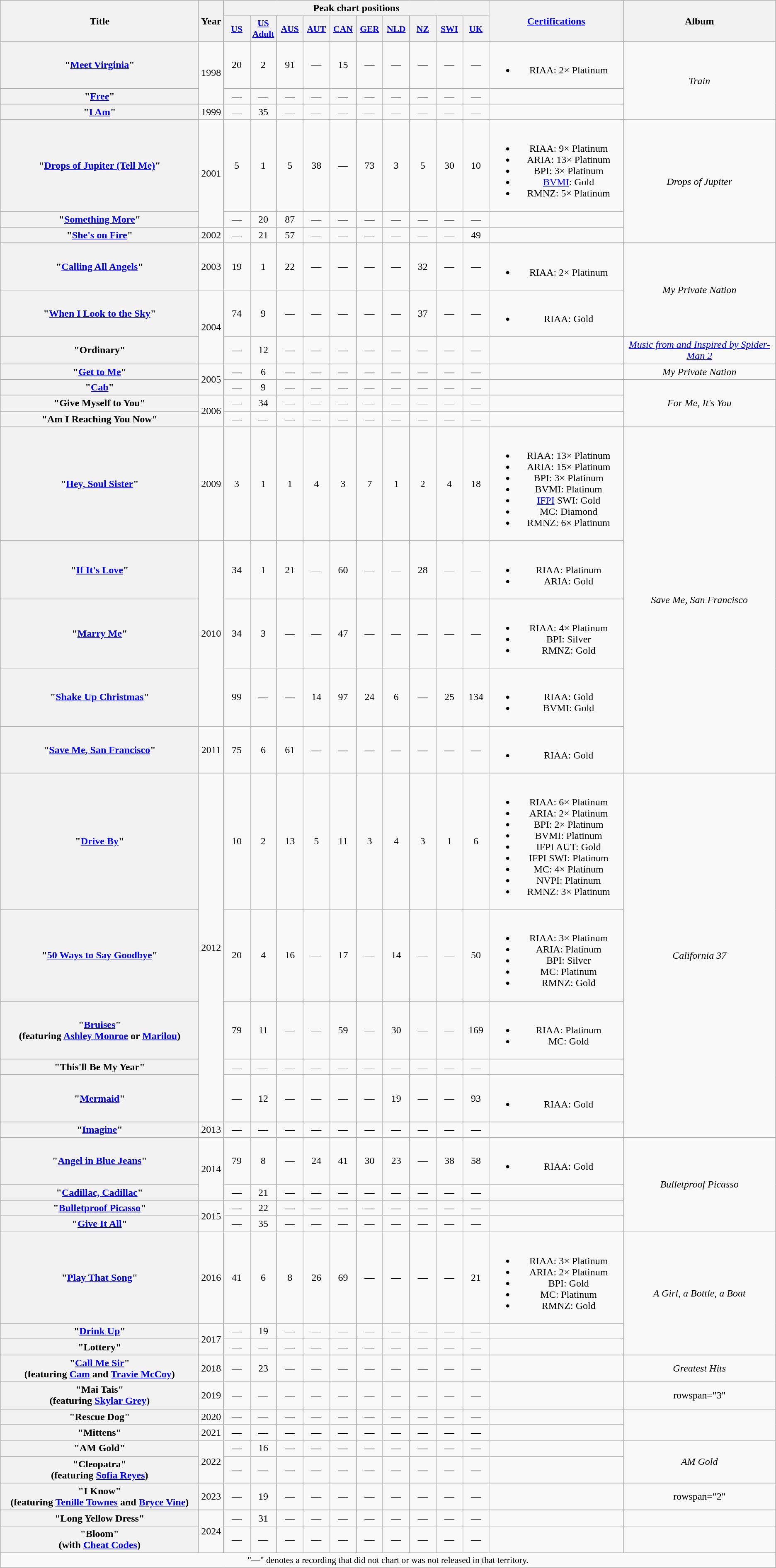<table class="wikitable plainrowheaders" style="text-align:center;">
<tr>
<th scope="col" rowspan="2" style="width:19.5em;">Title</th>
<th scope="col" rowspan="2">Year</th>
<th scope="col" colspan="10">Peak chart positions</th>
<th scope="col" rowspan="2" style="width:13em;"><a href='#'>Certifications</a></th>
<th scope="col" rowspan="2">Album</th>
</tr>
<tr>
<th scope="col" style="width:2.5em;font-size:90%;"><a href='#'>US</a><br></th>
<th scope="col" style="width:2.5em;font-size:90%;"><a href='#'>US<br>Adult</a><br></th>
<th scope="col" style="width:2.5em;font-size:90%;"><a href='#'>AUS</a><br></th>
<th scope="col" style="width:2.5em;font-size:90%;"><a href='#'>AUT</a><br></th>
<th scope="col" style="width:2.5em;font-size:90%;"><a href='#'>CAN</a><br></th>
<th scope="col" style="width:2.5em;font-size:90%;"><a href='#'>GER</a><br></th>
<th scope="col" style="width:2.5em;font-size:90%;"><a href='#'>NLD</a><br></th>
<th scope="col" style="width:2.5em;font-size:90%;"><a href='#'>NZ</a><br></th>
<th scope="col" style="width:2.5em;font-size:90%;"><a href='#'>SWI</a><br></th>
<th scope="col" style="width:2.5em;font-size:90%;"><a href='#'>UK</a><br></th>
</tr>
<tr>
<th scope="row">"<a href='#'>Meet Virginia</a>"</th>
<td rowspan="2">1998</td>
<td>20</td>
<td>2</td>
<td>91</td>
<td>—</td>
<td>15</td>
<td>—</td>
<td>—</td>
<td>—</td>
<td>—</td>
<td>—</td>
<td><br><ul><li>RIAA: 2× Platinum</li></ul></td>
<td rowspan="3"><em>Train</em></td>
</tr>
<tr>
<th scope="row">"<a href='#'>Free</a>"</th>
<td>—</td>
<td>—</td>
<td>—</td>
<td>—</td>
<td>—</td>
<td>—</td>
<td>—</td>
<td>—</td>
<td>—</td>
<td>—</td>
<td></td>
</tr>
<tr>
<th scope="row">"<a href='#'>I Am</a>"</th>
<td>1999</td>
<td>—</td>
<td>35</td>
<td>—</td>
<td>—</td>
<td>—</td>
<td>—</td>
<td>—</td>
<td>—</td>
<td>—</td>
<td>—</td>
<td></td>
</tr>
<tr>
<th scope="row">"<a href='#'>Drops of Jupiter (Tell Me)</a>"</th>
<td rowspan="2">2001</td>
<td>5</td>
<td>1</td>
<td>5</td>
<td>38</td>
<td>—</td>
<td>73</td>
<td>3</td>
<td>5</td>
<td>30</td>
<td>10</td>
<td><br><ul><li>RIAA: 9× Platinum</li><li>ARIA: 13× Platinum</li><li>BPI: 3× Platinum</li><li><a href='#'>BVMI</a>: Gold</li><li>RMNZ: 5× Platinum</li></ul></td>
<td rowspan="3"><em>Drops of Jupiter</em></td>
</tr>
<tr>
<th scope="row">"<a href='#'>Something More</a>"</th>
<td>—</td>
<td>20</td>
<td>87</td>
<td>—</td>
<td>—</td>
<td>—</td>
<td>—</td>
<td>—</td>
<td>—</td>
<td>—</td>
<td></td>
</tr>
<tr>
<th scope="row">"<a href='#'>She's on Fire</a>"</th>
<td>2002</td>
<td>—</td>
<td>21</td>
<td>57</td>
<td>—</td>
<td>—</td>
<td>—</td>
<td>—</td>
<td>—</td>
<td>—</td>
<td>49</td>
<td></td>
</tr>
<tr>
<th scope="row">"<a href='#'>Calling All Angels</a>"</th>
<td>2003</td>
<td>19</td>
<td>1</td>
<td>22</td>
<td>—</td>
<td>—</td>
<td>—</td>
<td>—</td>
<td>32</td>
<td>—</td>
<td>—</td>
<td><br><ul><li>RIAA: 2× Platinum</li></ul></td>
<td rowspan="2"><em>My Private Nation</em></td>
</tr>
<tr>
<th scope="row">"<a href='#'>When I Look to the Sky</a>"</th>
<td rowspan="2">2004</td>
<td>74</td>
<td>9</td>
<td>—</td>
<td>—</td>
<td>—</td>
<td>—</td>
<td>—</td>
<td>37</td>
<td>—</td>
<td>—</td>
<td><br><ul><li>RIAA: Gold</li></ul></td>
</tr>
<tr>
<th scope="row">"Ordinary"</th>
<td>—</td>
<td>12</td>
<td>—</td>
<td>—</td>
<td>—</td>
<td>—</td>
<td>—</td>
<td>—</td>
<td>—</td>
<td>—</td>
<td></td>
<td><em><a href='#'>Music from and Inspired by Spider-Man 2</a></em></td>
</tr>
<tr>
<th scope="row">"<a href='#'>Get to Me</a>"</th>
<td rowspan="2">2005</td>
<td>—</td>
<td>6</td>
<td>—</td>
<td>—</td>
<td>—</td>
<td>—</td>
<td>—</td>
<td>—</td>
<td>—</td>
<td>—</td>
<td></td>
<td><em>My Private Nation</em></td>
</tr>
<tr>
<th scope="row">"<a href='#'>Cab</a>"</th>
<td>—</td>
<td>9</td>
<td>—</td>
<td>—</td>
<td>—</td>
<td>—</td>
<td>—</td>
<td>—</td>
<td>—</td>
<td>—</td>
<td></td>
<td rowspan="3"><em>For Me, It's You</em></td>
</tr>
<tr>
<th scope="row">"Give Myself to You"</th>
<td rowspan="2">2006</td>
<td>—</td>
<td>34</td>
<td>—</td>
<td>—</td>
<td>—</td>
<td>—</td>
<td>—</td>
<td>—</td>
<td>—</td>
<td>—</td>
<td></td>
</tr>
<tr>
<th scope="row">"Am I Reaching You Now"</th>
<td>—</td>
<td>—</td>
<td>—</td>
<td>—</td>
<td>—</td>
<td>—</td>
<td>—</td>
<td>—</td>
<td>—</td>
<td>—</td>
<td></td>
</tr>
<tr>
<th scope="row">"<a href='#'>Hey, Soul Sister</a>"</th>
<td>2009</td>
<td>3</td>
<td>1</td>
<td>1</td>
<td>4</td>
<td>3</td>
<td>7</td>
<td>1</td>
<td>2</td>
<td>4</td>
<td>18</td>
<td><br><ul><li>RIAA: 13× Platinum</li><li>ARIA: 15× Platinum</li><li>BPI: 3× Platinum</li><li>BVMI: Platinum</li><li><a href='#'>IFPI</a> SWI: Gold</li><li>MC: Diamond</li><li>RMNZ: 6× Platinum</li></ul></td>
<td rowspan="5"><em>Save Me, San Francisco</em></td>
</tr>
<tr>
<th scope="row">"<a href='#'>If It's Love</a>"</th>
<td rowspan="3">2010</td>
<td>34</td>
<td>1</td>
<td>21</td>
<td>—</td>
<td>60</td>
<td>—</td>
<td>—</td>
<td>28</td>
<td>—</td>
<td>—</td>
<td><br><ul><li>RIAA: Platinum</li><li>ARIA: Gold</li></ul></td>
</tr>
<tr>
<th scope="row">"<a href='#'>Marry Me</a>"</th>
<td>34</td>
<td>3</td>
<td>—</td>
<td>—</td>
<td>47</td>
<td>—</td>
<td>—</td>
<td>—</td>
<td>—</td>
<td>—</td>
<td><br><ul><li>RIAA: 4× Platinum</li><li>BPI: Silver</li><li>RMNZ: Gold</li></ul></td>
</tr>
<tr>
<th scope="row">"<a href='#'>Shake Up Christmas</a>"</th>
<td>99</td>
<td>—</td>
<td>—</td>
<td>14</td>
<td>97</td>
<td>24</td>
<td>6</td>
<td>—</td>
<td>25</td>
<td>134</td>
<td><br><ul><li>RIAA: Gold</li><li>BVMI: Gold</li></ul></td>
</tr>
<tr>
<th scope="row">"<a href='#'>Save Me, San Francisco</a>"</th>
<td>2011</td>
<td>75</td>
<td>6</td>
<td>61</td>
<td>—</td>
<td>—</td>
<td>—</td>
<td>—</td>
<td>—</td>
<td>—</td>
<td>—</td>
<td><br><ul><li>RIAA: Gold</li></ul></td>
</tr>
<tr>
<th scope="row">"<a href='#'>Drive By</a>"</th>
<td rowspan="5">2012</td>
<td>10</td>
<td>2</td>
<td>13</td>
<td>5</td>
<td>11</td>
<td>3</td>
<td>4</td>
<td>3</td>
<td>1</td>
<td>6</td>
<td><br><ul><li>RIAA: 6× Platinum</li><li>ARIA: 2× Platinum</li><li>BPI: 2× Platinum</li><li>BVMI: Platinum</li><li>IFPI AUT: Gold</li><li>IFPI SWI: Platinum</li><li>MC: 4× Platinum</li><li>NVPI: Platinum</li><li>RMNZ: 3× Platinum</li></ul></td>
<td rowspan="6"><em>California 37</em></td>
</tr>
<tr>
<th scope="row">"<a href='#'>50 Ways to Say Goodbye</a>"</th>
<td>20</td>
<td>4</td>
<td>16</td>
<td>—</td>
<td>17</td>
<td>—</td>
<td>14</td>
<td>—</td>
<td>—</td>
<td>50</td>
<td><br><ul><li>RIAA: 3× Platinum</li><li>ARIA: Platinum</li><li>BPI: Silver</li><li>MC: Platinum</li><li>RMNZ: Gold</li></ul></td>
</tr>
<tr>
<th scope="row">"<a href='#'>Bruises</a>"<br><span>(featuring <a href='#'>Ashley Monroe</a> or <a href='#'>Marilou</a>)</span></th>
<td>79</td>
<td>11</td>
<td>—</td>
<td>—</td>
<td>59</td>
<td>—</td>
<td>30</td>
<td>—</td>
<td>—</td>
<td>169</td>
<td><br><ul><li>RIAA: Platinum</li><li>MC: Gold</li></ul></td>
</tr>
<tr>
<th scope="row">"This'll Be My Year"</th>
<td>—</td>
<td>—</td>
<td>—</td>
<td>—</td>
<td>—</td>
<td>—</td>
<td>—</td>
<td>—</td>
<td>—</td>
<td>—</td>
<td></td>
</tr>
<tr>
<th scope="row">"<a href='#'>Mermaid</a>"</th>
<td>—</td>
<td>12</td>
<td>—</td>
<td>—</td>
<td>—</td>
<td>—</td>
<td>19</td>
<td>—</td>
<td>—</td>
<td>93</td>
<td><br><ul><li>RIAA: Gold</li></ul></td>
</tr>
<tr>
<th scope="row">"<a href='#'>Imagine</a>"</th>
<td>2013</td>
<td>—</td>
<td>—</td>
<td>—</td>
<td>—</td>
<td>—</td>
<td>—</td>
<td>—</td>
<td>—</td>
<td>—</td>
<td>—</td>
<td></td>
</tr>
<tr>
<th scope="row">"<a href='#'>Angel in Blue Jeans</a>"</th>
<td rowspan="2">2014</td>
<td>79</td>
<td>8</td>
<td>—</td>
<td>24</td>
<td>41</td>
<td>30</td>
<td>23</td>
<td>—</td>
<td>38</td>
<td>58</td>
<td><br><ul><li>RIAA: Gold</li></ul></td>
<td rowspan="4"><em>Bulletproof Picasso</em></td>
</tr>
<tr>
<th scope="row">"<a href='#'>Cadillac, Cadillac</a>"</th>
<td>—</td>
<td>21</td>
<td>—</td>
<td>—</td>
<td>—</td>
<td>—</td>
<td>—</td>
<td>—</td>
<td>—</td>
<td>—</td>
<td></td>
</tr>
<tr>
<th scope="row">"<a href='#'>Bulletproof Picasso</a>"</th>
<td rowspan="2">2015</td>
<td>—</td>
<td>22</td>
<td>—</td>
<td>—</td>
<td>—</td>
<td>—</td>
<td>—</td>
<td>—</td>
<td>—</td>
<td>—</td>
<td></td>
</tr>
<tr>
<th scope="row">"<a href='#'>Give It All</a>"</th>
<td>—</td>
<td>35</td>
<td>—</td>
<td>—</td>
<td>—</td>
<td>—</td>
<td>—</td>
<td>—</td>
<td>—</td>
<td>—</td>
<td></td>
</tr>
<tr>
<th scope="row">"<a href='#'>Play That Song</a>"</th>
<td>2016</td>
<td>41</td>
<td>6</td>
<td>8</td>
<td>26</td>
<td>69</td>
<td>—</td>
<td>—</td>
<td>—</td>
<td>—</td>
<td>21</td>
<td><br><ul><li>RIAA: 3× Platinum</li><li>ARIA: 2× Platinum</li><li>BPI: Gold</li><li>MC: Platinum</li><li>RMNZ: Gold</li></ul></td>
<td rowspan="3"><em>A Girl, a Bottle, a Boat</em></td>
</tr>
<tr>
<th scope="row">"<a href='#'>Drink Up</a>"</th>
<td rowspan="2">2017</td>
<td>—</td>
<td>19</td>
<td>—</td>
<td>—</td>
<td>—</td>
<td>—</td>
<td>—</td>
<td>—</td>
<td>—</td>
<td>—</td>
<td></td>
</tr>
<tr>
<th scope="row">"Lottery"</th>
<td>—</td>
<td>—</td>
<td>—</td>
<td>—</td>
<td>—</td>
<td>—</td>
<td>—</td>
<td>—</td>
<td>—</td>
<td>—</td>
<td></td>
</tr>
<tr>
<th scope="row">"<a href='#'>Call Me Sir</a>"<br><span>(featuring <a href='#'>Cam</a> and <a href='#'>Travie McCoy</a>)</span></th>
<td>2018</td>
<td>—</td>
<td>23</td>
<td>—</td>
<td>—</td>
<td>—</td>
<td>—</td>
<td>—</td>
<td>—</td>
<td>—</td>
<td>—</td>
<td></td>
<td><em>Greatest Hits</em></td>
</tr>
<tr>
<th scope="row">"Mai Tais"<br><span>(featuring <a href='#'>Skylar Grey</a>)</span></th>
<td>2019</td>
<td>—</td>
<td>—</td>
<td>—</td>
<td>—</td>
<td>—</td>
<td>—</td>
<td>—</td>
<td>—</td>
<td>—</td>
<td>—</td>
<td></td>
<td>rowspan="3" </td>
</tr>
<tr>
<th scope="row">"Rescue Dog"</th>
<td>2020</td>
<td>—</td>
<td>—</td>
<td>—</td>
<td>—</td>
<td>—</td>
<td>—</td>
<td>—</td>
<td>—</td>
<td>—</td>
<td>—</td>
<td></td>
</tr>
<tr>
<th scope="row">"Mittens"</th>
<td>2021</td>
<td>—</td>
<td>—</td>
<td>—</td>
<td>—</td>
<td>—</td>
<td>—</td>
<td>—</td>
<td>—</td>
<td>—</td>
<td>—</td>
<td></td>
</tr>
<tr>
<th scope="row">"AM Gold"</th>
<td rowspan="2">2022</td>
<td>—</td>
<td>16</td>
<td>—</td>
<td>—</td>
<td>—</td>
<td>—</td>
<td>—</td>
<td>—</td>
<td>—</td>
<td>—</td>
<td></td>
<td rowspan="2"><em>AM Gold</em></td>
</tr>
<tr>
<th scope="row">"Cleopatra"<br><span>(featuring <a href='#'>Sofia Reyes</a>)</span></th>
<td>—</td>
<td>—</td>
<td>—</td>
<td>—</td>
<td>—</td>
<td>—</td>
<td>—</td>
<td>—</td>
<td>—</td>
<td>—</td>
<td></td>
</tr>
<tr>
<th scope="row">"I Know"<br><span>(featuring <a href='#'>Tenille Townes</a> and <a href='#'>Bryce Vine</a>)</span></th>
<td>2023</td>
<td>—</td>
<td>19</td>
<td>—</td>
<td>—</td>
<td>—</td>
<td>—</td>
<td>—</td>
<td>—</td>
<td>—</td>
<td>—</td>
<td></td>
<td>rowspan="2" </td>
</tr>
<tr>
<th scope="row">"Long Yellow Dress"</th>
<td rowspan="2">2024</td>
<td>—</td>
<td>31</td>
<td>—</td>
<td>—</td>
<td>—</td>
<td>—</td>
<td>—</td>
<td>—</td>
<td>—</td>
<td>—</td>
<td></td>
</tr>
<tr>
<th scope="row">"Bloom"<br><span>(with <a href='#'>Cheat Codes</a>)</span></th>
<td>—</td>
<td>—</td>
<td>—</td>
<td>—</td>
<td>—</td>
<td>—</td>
<td>—</td>
<td>—</td>
<td>—</td>
<td>—</td>
<td></td>
<td></td>
</tr>
<tr>
<td colspan="14" style="font-size:90%">"—" denotes a recording that did not chart or was not released in that territory.</td>
</tr>
</table>
